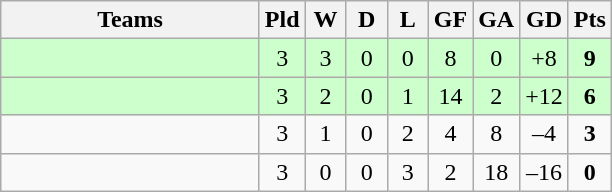<table class="wikitable" style="text-align: center;">
<tr>
<th width=165>Teams</th>
<th width=20>Pld</th>
<th width=20>W</th>
<th width=20>D</th>
<th width=20>L</th>
<th width=20>GF</th>
<th width=20>GA</th>
<th width=20>GD</th>
<th width=20>Pts</th>
</tr>
<tr align=center style="background:#ccffcc;">
<td style="text-align:left;"></td>
<td>3</td>
<td>3</td>
<td>0</td>
<td>0</td>
<td>8</td>
<td>0</td>
<td>+8</td>
<td><strong>9</strong></td>
</tr>
<tr align=center style="background:#ccffcc;">
<td style="text-align:left;"></td>
<td>3</td>
<td>2</td>
<td>0</td>
<td>1</td>
<td>14</td>
<td>2</td>
<td>+12</td>
<td><strong>6</strong></td>
</tr>
<tr align=center>
<td style="text-align:left;"></td>
<td>3</td>
<td>1</td>
<td>0</td>
<td>2</td>
<td>4</td>
<td>8</td>
<td>–4</td>
<td><strong>3</strong></td>
</tr>
<tr align=center>
<td style="text-align:left;"></td>
<td>3</td>
<td>0</td>
<td>0</td>
<td>3</td>
<td>2</td>
<td>18</td>
<td>–16</td>
<td><strong>0</strong></td>
</tr>
</table>
